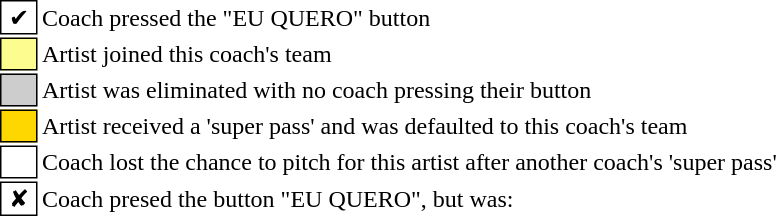<table class="toccolours" style="font-size: 100%; white-space: nowrap">
<tr>
<td style="background:white; border:1px solid black"> ✔ </td>
<td>Coach pressed the "EU QUERO" button</td>
</tr>
<tr>
<td style="background:#fdfc8f; border:1px solid black">     </td>
<td>Artist joined this coach's team</td>
</tr>
<tr>
<td style="background:#cdcdcd; border:1px solid black">     </td>
<td>Artist was eliminated with no coach pressing their button</td>
</tr>
<tr>
<td style="background: gold; border: 1px solid black">    </td>
<td>Artist received a 'super pass' and was defaulted to this coach's team</td>
</tr>
<tr>
<td style="background: white; border:1px solid black">  </td>
<td>Coach lost the chance to pitch for this artist after another coach's 'super pass'</td>
</tr>
<tr>
<td style="background:white; border:1px solid black"> ✘ </td>
<td>Coach presed the button "EU QUERO", but was:</td>
</tr>
<tr>
<td></td>
<td><br></td>
</tr>
</table>
